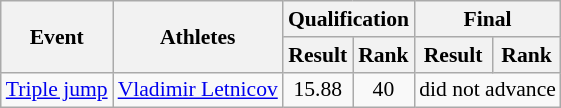<table class="wikitable" border="1" style="font-size:90%">
<tr>
<th rowspan="2">Event</th>
<th rowspan="2">Athletes</th>
<th colspan="2">Qualification</th>
<th colspan="2">Final</th>
</tr>
<tr>
<th>Result</th>
<th>Rank</th>
<th>Result</th>
<th>Rank</th>
</tr>
<tr>
<td><a href='#'>Triple jump</a></td>
<td><a href='#'>Vladimir Letnicov</a></td>
<td align=center>15.88</td>
<td align=center>40</td>
<td align=center colspan=2>did not advance</td>
</tr>
</table>
